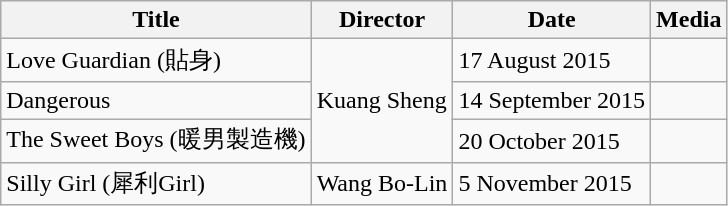<table class="wikitable">
<tr>
<th>Title</th>
<th>Director</th>
<th>Date</th>
<th>Media</th>
</tr>
<tr>
<td>Love Guardian (貼身)</td>
<td rowspan=3>Kuang Sheng</td>
<td>17 August 2015</td>
<td></td>
</tr>
<tr>
<td>Dangerous</td>
<td>14 September 2015</td>
<td></td>
</tr>
<tr>
<td>The Sweet Boys (暖男製造機)</td>
<td>20 October 2015</td>
<td></td>
</tr>
<tr>
<td>Silly Girl (犀利Girl)</td>
<td>Wang Bo-Lin</td>
<td>5 November 2015</td>
<td></td>
</tr>
</table>
